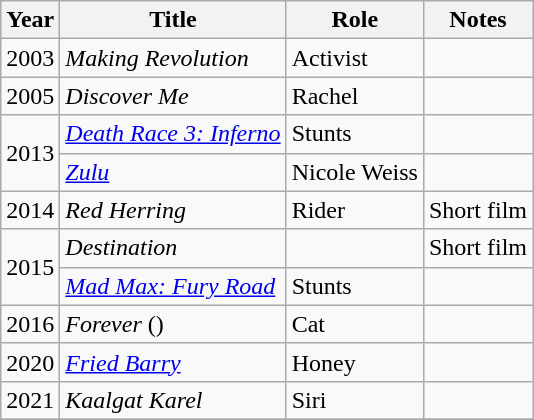<table class="wikitable sortable">
<tr>
<th>Year</th>
<th>Title</th>
<th>Role</th>
<th class="unsortable">Notes</th>
</tr>
<tr>
<td>2003</td>
<td><em>Making Revolution</em></td>
<td>Activist</td>
<td></td>
</tr>
<tr>
<td>2005</td>
<td><em>Discover Me</em></td>
<td>Rachel</td>
<td></td>
</tr>
<tr>
<td rowspan="2">2013</td>
<td><em><a href='#'>Death Race 3: Inferno</a></em></td>
<td>Stunts</td>
<td></td>
</tr>
<tr>
<td><em><a href='#'>Zulu</a></em></td>
<td>Nicole Weiss</td>
<td></td>
</tr>
<tr>
<td>2014</td>
<td><em>Red Herring</em></td>
<td>Rider</td>
<td>Short film</td>
</tr>
<tr>
<td rowspan="2">2015</td>
<td><em>Destination</em></td>
<td></td>
<td>Short film</td>
</tr>
<tr>
<td><em><a href='#'>Mad Max: Fury Road</a></em></td>
<td>Stunts</td>
<td></td>
</tr>
<tr>
<td>2016</td>
<td><em>Forever</em> ()</td>
<td>Cat</td>
<td></td>
</tr>
<tr>
<td>2020</td>
<td><em><a href='#'>Fried Barry</a></em></td>
<td>Honey</td>
<td></td>
</tr>
<tr>
<td>2021</td>
<td><em>Kaalgat Karel</em></td>
<td>Siri</td>
<td></td>
</tr>
<tr>
</tr>
</table>
